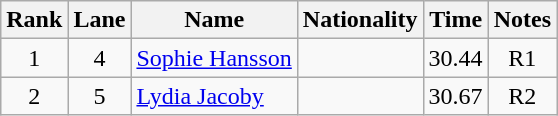<table class="wikitable sortable" style="text-align:center">
<tr>
<th>Rank</th>
<th>Lane</th>
<th>Name</th>
<th>Nationality</th>
<th>Time</th>
<th>Notes</th>
</tr>
<tr>
<td>1</td>
<td>4</td>
<td align=left><a href='#'>Sophie Hansson</a></td>
<td align=left></td>
<td>30.44</td>
<td>R1</td>
</tr>
<tr>
<td>2</td>
<td>5</td>
<td align=left><a href='#'>Lydia Jacoby</a></td>
<td align=left></td>
<td>30.67</td>
<td>R2</td>
</tr>
</table>
